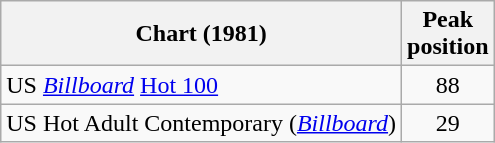<table class="wikitable sortable">
<tr>
<th align="left">Chart (1981)</th>
<th align="center">Peak<br>position</th>
</tr>
<tr>
<td align="left">US <em><a href='#'>Billboard</a></em> <a href='#'>Hot 100</a></td>
<td align="center">88</td>
</tr>
<tr>
<td align="left">US Hot Adult Contemporary (<em><a href='#'>Billboard</a></em>)</td>
<td align="center">29</td>
</tr>
</table>
